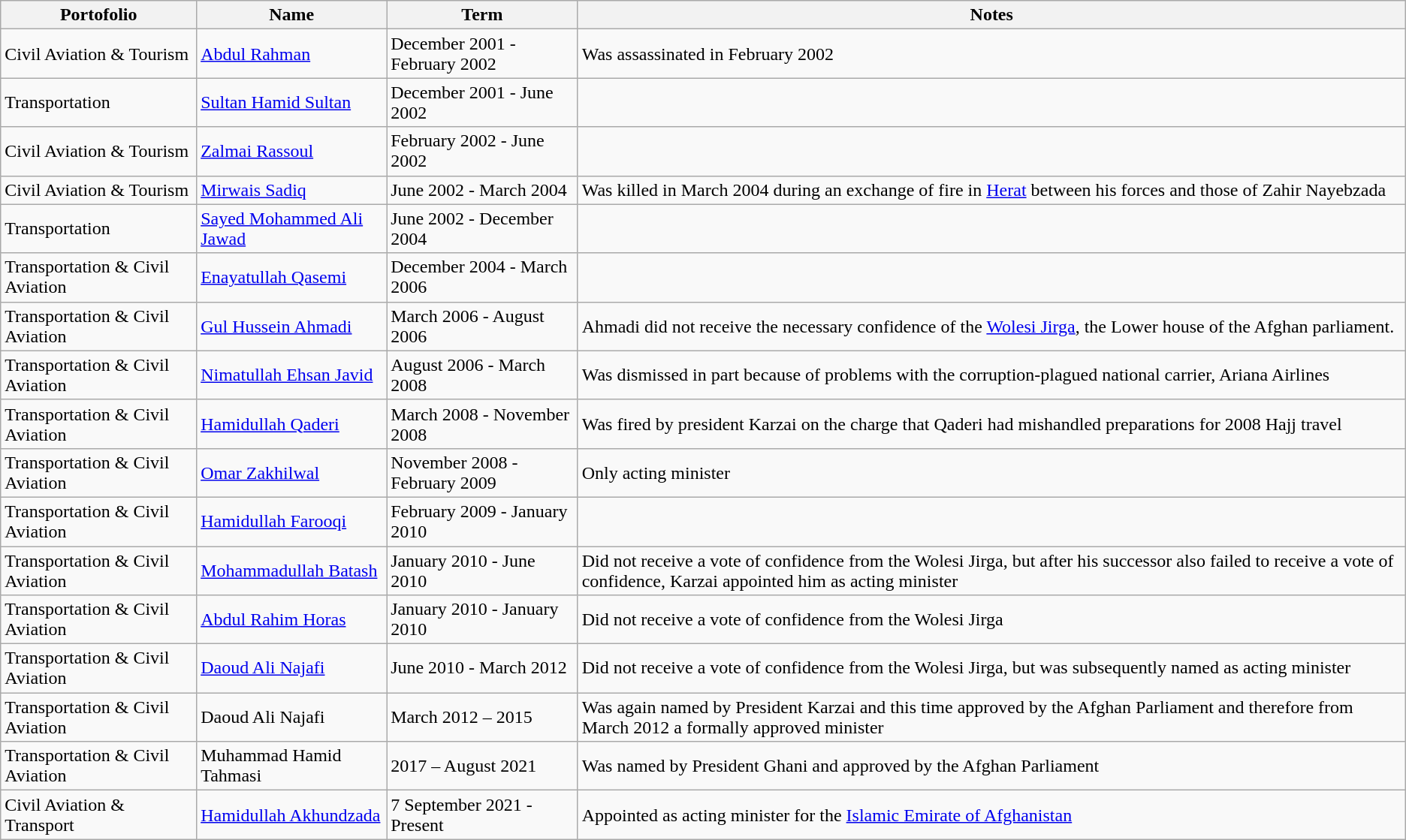<table class="wikitable">
<tr>
<th>Portofolio</th>
<th>Name</th>
<th>Term</th>
<th>Notes</th>
</tr>
<tr>
<td>Civil Aviation & Tourism</td>
<td><a href='#'>Abdul Rahman</a></td>
<td>December 2001 - February 2002</td>
<td>Was assassinated in February 2002</td>
</tr>
<tr>
<td>Transportation</td>
<td><a href='#'>Sultan Hamid Sultan</a></td>
<td>December 2001 - June 2002</td>
<td></td>
</tr>
<tr>
<td>Civil Aviation & Tourism</td>
<td><a href='#'>Zalmai Rassoul</a></td>
<td>February 2002 - June 2002</td>
<td></td>
</tr>
<tr>
<td>Civil Aviation & Tourism</td>
<td><a href='#'>Mirwais Sadiq</a></td>
<td>June 2002 - March 2004</td>
<td>Was killed in March 2004 during an exchange of fire in <a href='#'>Herat</a> between his forces and those of Zahir Nayebzada</td>
</tr>
<tr>
<td>Transportation</td>
<td><a href='#'>Sayed Mohammed Ali Jawad</a></td>
<td>June 2002 - December 2004</td>
<td></td>
</tr>
<tr>
<td>Transportation & Civil Aviation</td>
<td><a href='#'>Enayatullah Qasemi</a></td>
<td>December 2004 - March 2006</td>
<td></td>
</tr>
<tr>
<td>Transportation & Civil Aviation</td>
<td><a href='#'>Gul Hussein Ahmadi</a></td>
<td>March 2006 - August 2006</td>
<td>Ahmadi did not receive the necessary confidence of the <a href='#'>Wolesi Jirga</a>,  the Lower house of the Afghan parliament.</td>
</tr>
<tr>
<td>Transportation & Civil Aviation</td>
<td><a href='#'>Nimatullah Ehsan Javid</a></td>
<td>August 2006 - March 2008</td>
<td>Was dismissed in part because of problems with the corruption-plagued national carrier, Ariana Airlines</td>
</tr>
<tr>
<td>Transportation & Civil Aviation</td>
<td><a href='#'>Hamidullah Qaderi</a></td>
<td>March 2008 - November 2008</td>
<td>Was fired by president Karzai on the charge that Qaderi had mishandled preparations for 2008 Hajj travel</td>
</tr>
<tr>
<td>Transportation & Civil Aviation</td>
<td><a href='#'>Omar Zakhilwal</a></td>
<td>November 2008 - February 2009</td>
<td>Only acting minister</td>
</tr>
<tr>
<td>Transportation & Civil Aviation</td>
<td><a href='#'>Hamidullah Farooqi</a></td>
<td>February 2009 - January 2010</td>
<td></td>
</tr>
<tr>
<td>Transportation & Civil Aviation</td>
<td><a href='#'>Mohammadullah Batash</a></td>
<td>January 2010 - June 2010</td>
<td>Did not receive a vote of confidence from the Wolesi Jirga, but after his successor also failed to receive a vote of confidence, Karzai appointed him as acting minister</td>
</tr>
<tr>
<td>Transportation & Civil Aviation</td>
<td><a href='#'>Abdul Rahim Horas</a></td>
<td>January 2010 - January 2010</td>
<td>Did not receive a vote of confidence from the Wolesi Jirga</td>
</tr>
<tr>
<td>Transportation & Civil Aviation</td>
<td><a href='#'>Daoud Ali Najafi</a></td>
<td>June 2010 - March 2012</td>
<td>Did not receive a vote of confidence from the Wolesi Jirga, but was subsequently named as acting minister</td>
</tr>
<tr>
<td>Transportation & Civil Aviation</td>
<td>Daoud Ali Najafi</td>
<td>March 2012 – 2015</td>
<td>Was again named by President Karzai and this time approved by the Afghan Parliament and therefore from March 2012 a formally approved minister</td>
</tr>
<tr>
<td>Transportation & Civil Aviation</td>
<td>Muhammad Hamid Tahmasi</td>
<td>2017 – August 2021</td>
<td>Was named by President Ghani and approved by the Afghan Parliament</td>
</tr>
<tr>
<td>Civil Aviation & Transport</td>
<td><a href='#'>Hamidullah Akhundzada</a></td>
<td>7 September 2021 - Present</td>
<td>Appointed as acting minister for the <a href='#'>Islamic Emirate of Afghanistan</a></td>
</tr>
</table>
